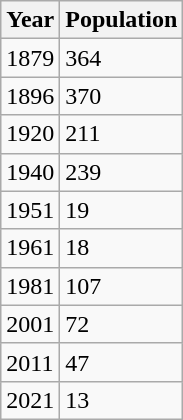<table class=wikitable>
<tr>
<th>Year</th>
<th>Population</th>
</tr>
<tr>
<td>1879</td>
<td>364</td>
</tr>
<tr>
<td>1896</td>
<td>370</td>
</tr>
<tr>
<td>1920</td>
<td>211</td>
</tr>
<tr>
<td>1940</td>
<td>239</td>
</tr>
<tr>
<td>1951</td>
<td>19</td>
</tr>
<tr>
<td>1961</td>
<td>18</td>
</tr>
<tr>
<td>1981</td>
<td>107</td>
</tr>
<tr>
<td>2001</td>
<td>72</td>
</tr>
<tr>
<td>2011</td>
<td>47</td>
</tr>
<tr>
<td>2021</td>
<td>13</td>
</tr>
</table>
